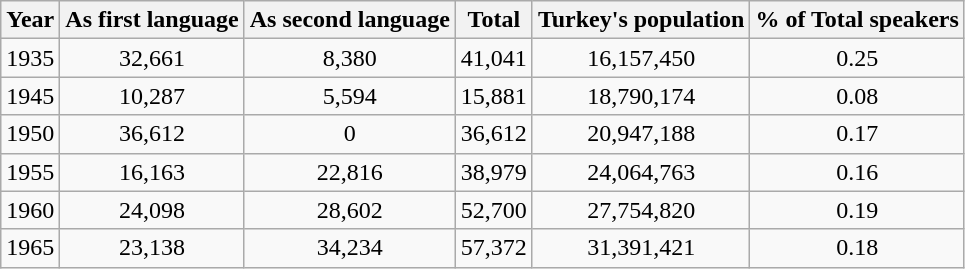<table class="wikitable" style="text-align:center">
<tr>
<th>Year</th>
<th>As first language</th>
<th>As second language</th>
<th>Total</th>
<th>Turkey's population</th>
<th>% of Total speakers</th>
</tr>
<tr>
<td>1935</td>
<td>32,661</td>
<td>8,380</td>
<td>41,041</td>
<td>16,157,450</td>
<td>0.25</td>
</tr>
<tr>
<td>1945</td>
<td>10,287</td>
<td>5,594</td>
<td>15,881</td>
<td>18,790,174</td>
<td>0.08</td>
</tr>
<tr>
<td>1950</td>
<td>36,612</td>
<td>0</td>
<td>36,612</td>
<td>20,947,188</td>
<td>0.17</td>
</tr>
<tr>
<td>1955</td>
<td>16,163</td>
<td>22,816</td>
<td>38,979</td>
<td>24,064,763</td>
<td>0.16</td>
</tr>
<tr>
<td>1960</td>
<td>24,098</td>
<td>28,602</td>
<td>52,700</td>
<td>27,754,820</td>
<td>0.19</td>
</tr>
<tr>
<td>1965</td>
<td>23,138</td>
<td>34,234</td>
<td>57,372</td>
<td>31,391,421</td>
<td>0.18</td>
</tr>
</table>
